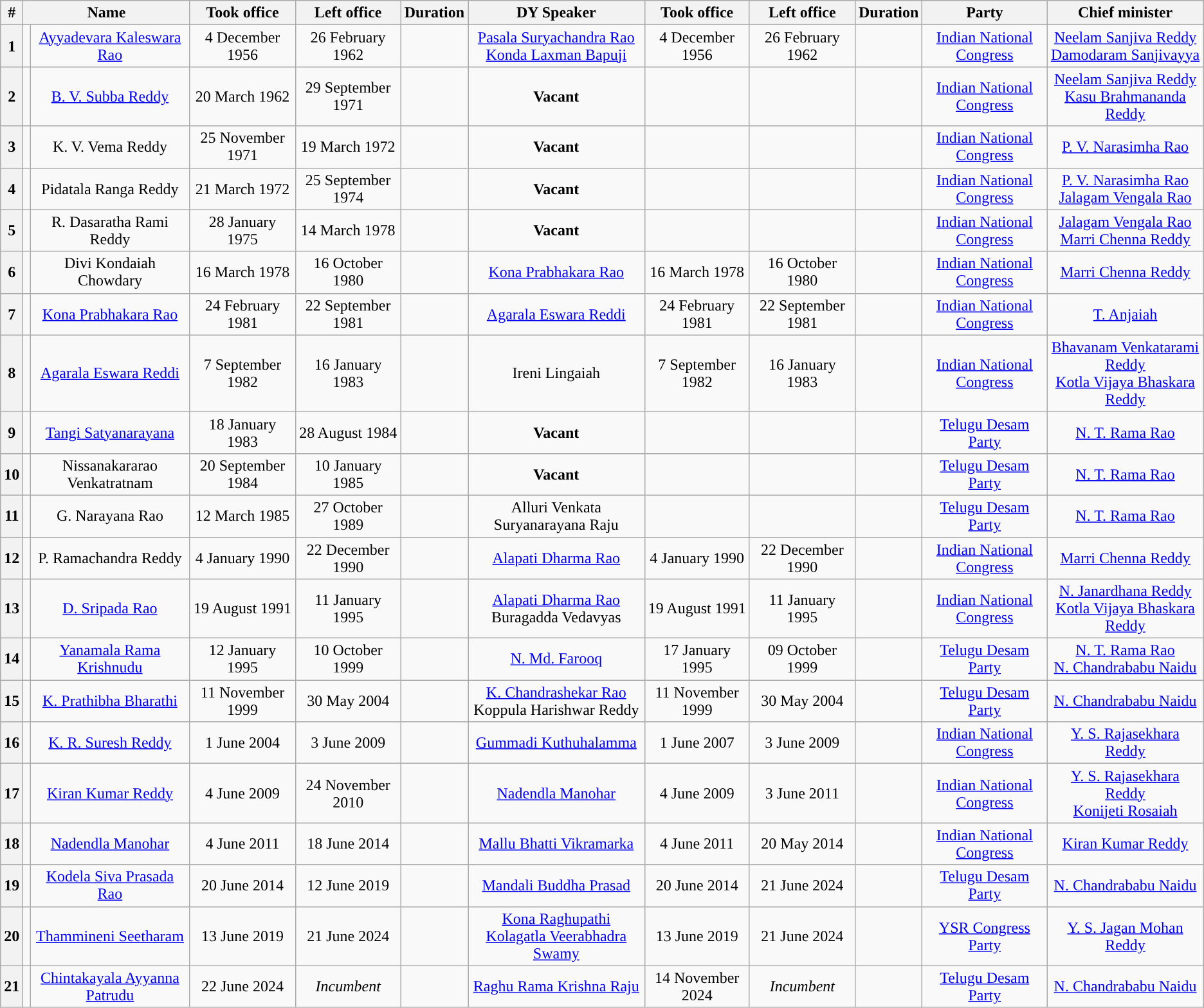<table class="wikitable  sortable" style="text-align:center">
<tr>
<th>#</th>
<th colspan="2">Name<br></th>
<th>Took office</th>
<th>Left office</th>
<th>Duration</th>
<th>DY Speaker</th>
<th>Took office</th>
<th>Left office</th>
<th>Duration</th>
<th>Party</th>
<th>Chief minister</th>
</tr>
<tr>
<th>1</th>
<td></td>
<td><a href='#'>Ayyadevara Kaleswara Rao</a><br></td>
<td>4 December 1956</td>
<td>26 February 1962</td>
<td><strong></strong></td>
<td><a href='#'>Pasala Suryachandra Rao</a><br><a href='#'>Konda Laxman Bapuji</a></td>
<td>4 December 1956</td>
<td>26 February 1962</td>
<td><strong></strong></td>
<td><a href='#'>Indian National Congress</a></td>
<td><a href='#'>Neelam Sanjiva Reddy</a> <br><a href='#'>Damodaram Sanjivayya</a></td>
</tr>
<tr>
<th>2</th>
<td></td>
<td><a href='#'>B. V. Subba Reddy</a><br></td>
<td>20 March 1962</td>
<td>29 September 1971</td>
<td><strong></strong></td>
<td><strong>Vacant</strong></td>
<td></td>
<td></td>
<td></td>
<td><a href='#'>Indian National Congress</a></td>
<td><a href='#'>Neelam Sanjiva Reddy</a> <br><a href='#'>Kasu Brahmananda Reddy</a></td>
</tr>
<tr>
<th>3</th>
<td></td>
<td>K. V. Vema Reddy</td>
<td>25 November 1971</td>
<td>19 March 1972</td>
<td><strong></strong></td>
<td><strong>Vacant</strong></td>
<td></td>
<td></td>
<td></td>
<td><a href='#'>Indian National Congress</a></td>
<td><a href='#'>P. V. Narasimha Rao</a></td>
</tr>
<tr>
<th>4</th>
<td></td>
<td>Pidatala Ranga Reddy</td>
<td>21 March 1972</td>
<td>25 September 1974</td>
<td><strong></strong></td>
<td><strong>Vacant</strong></td>
<td></td>
<td></td>
<td></td>
<td><a href='#'>Indian National Congress</a></td>
<td><a href='#'>P. V. Narasimha Rao</a> <br><a href='#'>Jalagam Vengala Rao</a></td>
</tr>
<tr>
<th>5</th>
<td></td>
<td>R. Dasaratha Rami Reddy</td>
<td>28 January 1975</td>
<td>14 March 1978</td>
<td><strong></strong></td>
<td><strong>Vacant</strong></td>
<td></td>
<td></td>
<td></td>
<td><a href='#'>Indian National Congress</a></td>
<td><a href='#'>Jalagam Vengala Rao</a> <br><a href='#'>Marri Chenna Reddy</a></td>
</tr>
<tr>
<th>6</th>
<td></td>
<td>Divi Kondaiah Chowdary</td>
<td>16 March 1978</td>
<td>16 October 1980</td>
<td><strong></strong></td>
<td><a href='#'>Kona Prabhakara Rao</a></td>
<td>16 March 1978</td>
<td>16 October 1980</td>
<td><strong></strong></td>
<td><a href='#'>Indian National Congress</a></td>
<td><a href='#'>Marri Chenna Reddy</a></td>
</tr>
<tr>
<th>7</th>
<td></td>
<td><a href='#'>Kona Prabhakara Rao</a></td>
<td>24 February 1981</td>
<td>22 September 1981</td>
<td><strong></strong></td>
<td><a href='#'>Agarala Eswara Reddi</a></td>
<td>24 February 1981</td>
<td>22 September 1981</td>
<td><strong></strong></td>
<td><a href='#'>Indian National Congress</a></td>
<td><a href='#'>T. Anjaiah</a></td>
</tr>
<tr>
<th>8</th>
<td></td>
<td><a href='#'>Agarala Eswara Reddi</a></td>
<td>7 September 1982</td>
<td>16 January 1983</td>
<td><strong></strong></td>
<td>Ireni Lingaiah</td>
<td>7 September 1982</td>
<td>16 January 1983</td>
<td><strong></strong></td>
<td><a href='#'>Indian National Congress</a></td>
<td><a href='#'>Bhavanam Venkatarami Reddy</a> <br><a href='#'>Kotla Vijaya Bhaskara Reddy</a></td>
</tr>
<tr>
<th>9</th>
<td></td>
<td><a href='#'>Tangi Satyanarayana</a></td>
<td>18 January 1983</td>
<td>28 August 1984</td>
<td><strong></strong></td>
<td><strong>Vacant</strong></td>
<td></td>
<td></td>
<td></td>
<td><a href='#'>Telugu Desam Party</a></td>
<td><a href='#'>N. T. Rama Rao</a></td>
</tr>
<tr>
<th>10</th>
<td></td>
<td>Nissanakararao Venkatratnam</td>
<td>20 September 1984</td>
<td>10 January 1985</td>
<td><strong></strong></td>
<td><strong>Vacant</strong></td>
<td></td>
<td></td>
<td></td>
<td><a href='#'>Telugu Desam Party</a></td>
<td><a href='#'>N. T. Rama Rao</a></td>
</tr>
<tr>
<th>11</th>
<td></td>
<td>G. Narayana Rao</td>
<td>12 March 1985</td>
<td>27 October 1989</td>
<td><strong></strong></td>
<td>Alluri Venkata Suryanarayana Raju</td>
<td></td>
<td></td>
<td></td>
<td><a href='#'>Telugu Desam Party</a></td>
<td><a href='#'>N. T. Rama Rao</a></td>
</tr>
<tr>
<th>12</th>
<td></td>
<td>P. Ramachandra Reddy</td>
<td>4 January 1990</td>
<td>22 December 1990</td>
<td><strong></strong></td>
<td><a href='#'>Alapati Dharma Rao</a></td>
<td>4 January 1990</td>
<td>22 December 1990</td>
<td><strong></strong></td>
<td><a href='#'>Indian National Congress</a></td>
<td><a href='#'>Marri Chenna Reddy</a></td>
</tr>
<tr>
<th>13</th>
<td></td>
<td><a href='#'>D. Sripada Rao</a></td>
<td>19 August 1991</td>
<td>11 January 1995</td>
<td><strong></strong></td>
<td><a href='#'>Alapati Dharma Rao</a><br>Buragadda Vedavyas</td>
<td>19 August 1991</td>
<td>11 January 1995</td>
<td><strong></strong></td>
<td><a href='#'>Indian National Congress</a></td>
<td><a href='#'>N. Janardhana Reddy</a> <br><a href='#'>Kotla Vijaya Bhaskara Reddy</a></td>
</tr>
<tr>
<th>14</th>
<td></td>
<td><a href='#'>Yanamala Rama Krishnudu</a></td>
<td>12 January 1995</td>
<td>10 October 1999</td>
<td><strong></strong></td>
<td><a href='#'>N. Md. Farooq</a></td>
<td>17 January 1995</td>
<td>09 October 1999</td>
<td><strong></strong></td>
<td><a href='#'>Telugu Desam Party</a></td>
<td><a href='#'>N. T. Rama Rao</a><br><a href='#'>N. Chandrababu Naidu</a></td>
</tr>
<tr>
<th>15</th>
<td></td>
<td><a href='#'>K. Prathibha Bharathi</a></td>
<td>11 November 1999</td>
<td>30 May 2004</td>
<td><strong></strong></td>
<td><a href='#'>K. Chandrashekar Rao</a><br> Koppula Harishwar Reddy</td>
<td>11 November 1999</td>
<td>30 May 2004</td>
<td><strong></strong></td>
<td><a href='#'>Telugu Desam Party</a></td>
<td><a href='#'>N. Chandrababu Naidu</a></td>
</tr>
<tr>
<th>16</th>
<td></td>
<td><a href='#'>K. R. Suresh Reddy</a></td>
<td>1 June 2004</td>
<td>3 June 2009</td>
<td><strong></strong></td>
<td><a href='#'>Gummadi Kuthuhalamma</a></td>
<td>1 June 2007</td>
<td>3 June 2009</td>
<td><strong></strong></td>
<td><a href='#'>Indian National Congress</a></td>
<td><a href='#'>Y. S. Rajasekhara Reddy</a></td>
</tr>
<tr>
<th>17</th>
<td></td>
<td><a href='#'>Kiran Kumar Reddy</a></td>
<td>4 June 2009</td>
<td>24 November 2010</td>
<td><strong></strong></td>
<td><a href='#'>Nadendla Manohar</a></td>
<td>4 June 2009</td>
<td>3 June 2011</td>
<td><strong></strong></td>
<td><a href='#'>Indian National Congress</a></td>
<td><a href='#'>Y. S. Rajasekhara Reddy</a> <br> <a href='#'>Konijeti Rosaiah</a></td>
</tr>
<tr>
<th>18</th>
<td></td>
<td><a href='#'>Nadendla Manohar</a></td>
<td>4 June 2011</td>
<td>18 June 2014</td>
<td><strong></strong></td>
<td><a href='#'>Mallu Bhatti Vikramarka</a></td>
<td>4 June 2011</td>
<td>20 May 2014</td>
<td><strong></strong></td>
<td><a href='#'>Indian National Congress</a></td>
<td><a href='#'>Kiran Kumar Reddy</a></td>
</tr>
<tr>
<th>19</th>
<td></td>
<td><a href='#'>Kodela Siva Prasada Rao</a></td>
<td>20 June 2014</td>
<td>12 June 2019</td>
<td><strong></strong></td>
<td><a href='#'>Mandali Buddha Prasad</a></td>
<td>20 June 2014</td>
<td>21 June 2024</td>
<td><strong></strong></td>
<td><a href='#'>Telugu Desam Party</a></td>
<td><a href='#'>N. Chandrababu Naidu</a></td>
</tr>
<tr>
<th>20</th>
<td></td>
<td><a href='#'>Thammineni Seetharam</a></td>
<td>13 June 2019</td>
<td>21 June 2024</td>
<td><strong></strong></td>
<td><a href='#'>Kona Raghupathi</a><br><a href='#'>Kolagatla Veerabhadra Swamy</a></td>
<td>13 June 2019</td>
<td>21 June 2024</td>
<td><strong></strong></td>
<td><a href='#'>YSR Congress Party</a></td>
<td><a href='#'>Y. S. Jagan Mohan Reddy</a></td>
</tr>
<tr>
<th>21</th>
<td></td>
<td><a href='#'>Chintakayala Ayyanna Patrudu</a></td>
<td>22 June 2024</td>
<td><em>Incumbent</em></td>
<td><strong></strong></td>
<td><a href='#'>Raghu Rama Krishna Raju</a></td>
<td>14 November 2024</td>
<td><em>Incumbent</em></td>
<td><strong></strong></td>
<td><a href='#'>Telugu Desam Party</a></td>
<td><a href='#'>N. Chandrababu Naidu</a></td>
</tr>
</table>
